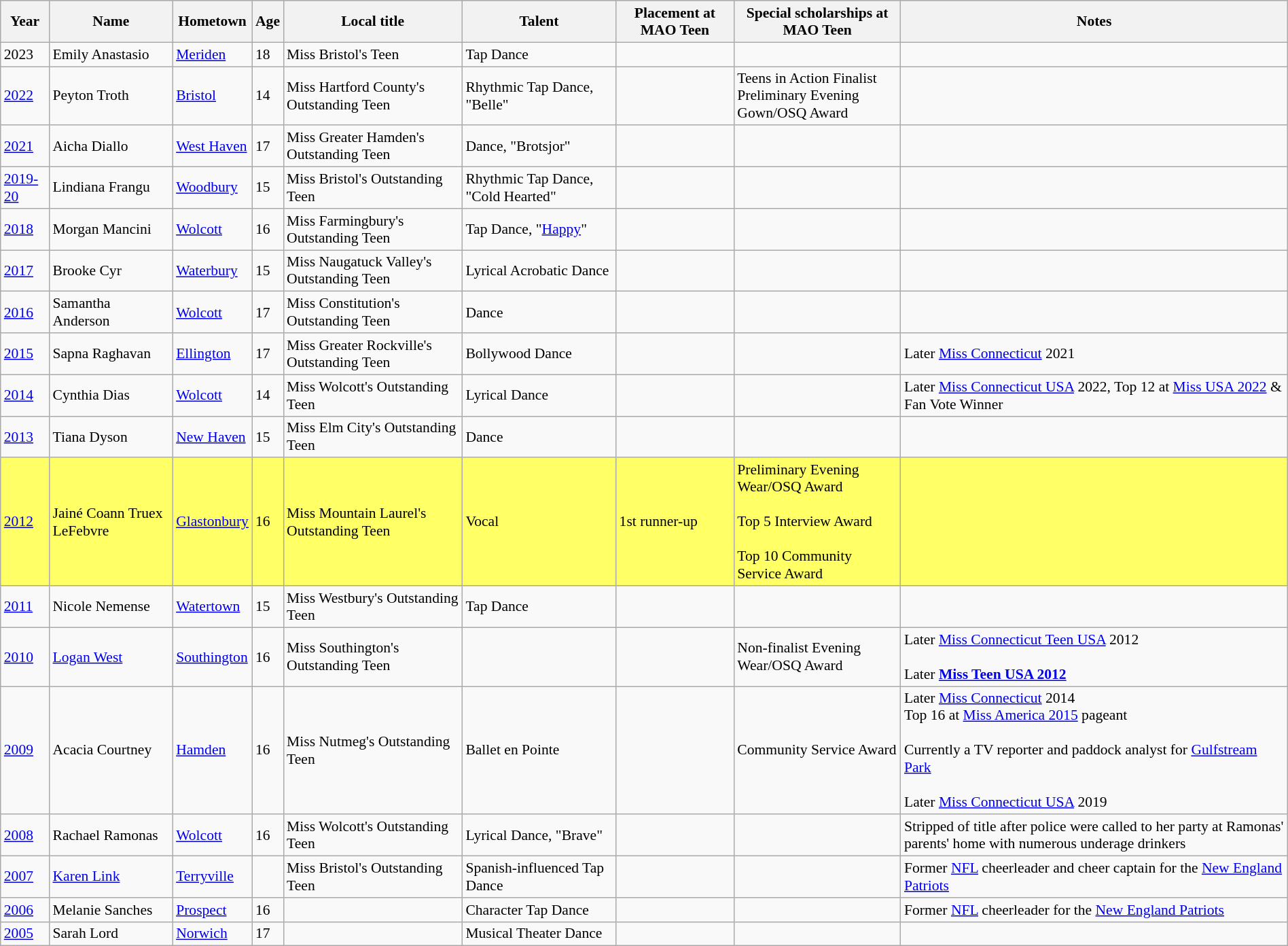<table class="wikitable sortable"style="width:100%; font-size:90%;">
<tr bgcolor="#efefef">
<th>Year</th>
<th>Name</th>
<th>Hometown</th>
<th><strong>Age</strong></th>
<th>Local title</th>
<th>Talent</th>
<th>Placement at MAO Teen</th>
<th>Special scholarships at MAO Teen</th>
<th>Notes</th>
</tr>
<tr>
<td>2023</td>
<td>Emily Anastasio</td>
<td><a href='#'>Meriden</a></td>
<td>18</td>
<td>Miss Bristol's Teen</td>
<td>Tap Dance</td>
<td></td>
<td></td>
<td></td>
</tr>
<tr>
<td><a href='#'>2022</a></td>
<td>Peyton Troth</td>
<td><a href='#'>Bristol</a></td>
<td>14</td>
<td>Miss Hartford County's Outstanding Teen</td>
<td>Rhythmic Tap Dance, "Belle"</td>
<td align="center"></td>
<td>Teens in Action Finalist<br>Preliminary Evening Gown/OSQ Award</td>
<td></td>
</tr>
<tr>
<td><a href='#'>2021</a></td>
<td>Aicha Diallo</td>
<td><a href='#'>West Haven</a></td>
<td>17</td>
<td>Miss Greater Hamden's Outstanding Teen</td>
<td>Dance, "Brotsjor"</td>
<td></td>
<td></td>
<td></td>
</tr>
<tr>
<td><a href='#'>2019-20</a></td>
<td>Lindiana Frangu</td>
<td><a href='#'>Woodbury</a></td>
<td>15</td>
<td>Miss Bristol's Outstanding Teen</td>
<td>Rhythmic Tap Dance, "Cold Hearted"</td>
<td></td>
<td></td>
<td></td>
</tr>
<tr>
<td><a href='#'>2018</a></td>
<td>Morgan Mancini</td>
<td><a href='#'>Wolcott</a></td>
<td>16</td>
<td>Miss Farmingbury's Outstanding Teen</td>
<td>Tap Dance, "<a href='#'>Happy</a>"</td>
<td></td>
<td></td>
<td></td>
</tr>
<tr>
<td><a href='#'>2017</a></td>
<td>Brooke Cyr</td>
<td><a href='#'>Waterbury</a></td>
<td>15</td>
<td>Miss Naugatuck Valley's Outstanding Teen</td>
<td>Lyrical Acrobatic Dance</td>
<td></td>
<td></td>
<td></td>
</tr>
<tr>
<td><a href='#'>2016</a></td>
<td>Samantha Anderson</td>
<td><a href='#'>Wolcott</a></td>
<td>17</td>
<td>Miss Constitution's Outstanding Teen</td>
<td>Dance</td>
<td></td>
<td></td>
<td></td>
</tr>
<tr>
<td><a href='#'>2015</a></td>
<td>Sapna Raghavan</td>
<td><a href='#'>Ellington</a></td>
<td>17</td>
<td>Miss Greater Rockville's Outstanding Teen</td>
<td>Bollywood Dance</td>
<td></td>
<td></td>
<td>Later <a href='#'>Miss Connecticut</a> 2021</td>
</tr>
<tr>
<td><a href='#'>2014</a></td>
<td>Cynthia Dias</td>
<td><a href='#'>Wolcott</a></td>
<td>14</td>
<td>Miss Wolcott's Outstanding Teen</td>
<td>Lyrical Dance</td>
<td></td>
<td></td>
<td>Later <a href='#'>Miss Connecticut USA</a> 2022, Top 12 at <a href='#'>Miss USA 2022</a> & Fan Vote Winner</td>
</tr>
<tr>
<td><a href='#'>2013</a></td>
<td>Tiana Dyson</td>
<td><a href='#'>New Haven</a></td>
<td>15</td>
<td>Miss Elm City's Outstanding Teen</td>
<td>Dance</td>
<td></td>
<td></td>
<td></td>
</tr>
<tr style="background-color:#FFFF66;">
<td><a href='#'>2012</a></td>
<td>Jainé Coann Truex LeFebvre</td>
<td><a href='#'>Glastonbury</a></td>
<td>16</td>
<td>Miss Mountain Laurel's Outstanding Teen</td>
<td>Vocal</td>
<td>1st runner-up</td>
<td>Preliminary Evening Wear/OSQ Award<br><br>Top 5 Interview Award<br><br>Top 10 Community Service Award</td>
<td></td>
</tr>
<tr>
<td><a href='#'>2011</a></td>
<td>Nicole Nemense</td>
<td><a href='#'>Watertown</a></td>
<td>15</td>
<td>Miss Westbury's Outstanding Teen</td>
<td>Tap Dance</td>
<td></td>
<td></td>
<td></td>
</tr>
<tr>
<td><a href='#'>2010</a></td>
<td><a href='#'>Logan West</a></td>
<td><a href='#'>Southington</a></td>
<td>16</td>
<td>Miss Southington's Outstanding Teen</td>
<td></td>
<td></td>
<td>Non-finalist Evening Wear/OSQ Award</td>
<td>Later <a href='#'>Miss Connecticut Teen USA</a> 2012<br><br>Later <strong><a href='#'>Miss Teen USA 2012</a></strong></td>
</tr>
<tr>
<td><a href='#'>2009</a></td>
<td>Acacia Courtney</td>
<td><a href='#'>Hamden</a></td>
<td>16</td>
<td>Miss Nutmeg's Outstanding Teen</td>
<td>Ballet en Pointe</td>
<td></td>
<td>Community Service Award</td>
<td>Later <a href='#'>Miss Connecticut</a> 2014<br>Top 16 at <a href='#'>Miss America 2015</a> pageant<br><br>Currently a TV reporter and paddock analyst for <a href='#'>Gulfstream Park</a><br><br>Later <a href='#'>Miss Connecticut USA</a> 2019</td>
</tr>
<tr>
<td><a href='#'>2008</a></td>
<td>Rachael Ramonas</td>
<td><a href='#'>Wolcott</a></td>
<td>16</td>
<td>Miss Wolcott's Outstanding Teen</td>
<td>Lyrical Dance, "Brave"</td>
<td></td>
<td></td>
<td>Stripped of title after police were called to her party at Ramonas' parents' home with numerous underage drinkers<br></td>
</tr>
<tr>
<td><a href='#'>2007</a></td>
<td><a href='#'>Karen Link</a></td>
<td><a href='#'>Terryville</a></td>
<td></td>
<td>Miss Bristol's Outstanding Teen</td>
<td>Spanish-influenced Tap Dance</td>
<td></td>
<td></td>
<td>Former <a href='#'>NFL</a> cheerleader and cheer captain for the <a href='#'>New England Patriots</a></td>
</tr>
<tr>
<td><a href='#'>2006</a></td>
<td>Melanie Sanches</td>
<td><a href='#'>Prospect</a></td>
<td>16</td>
<td></td>
<td>Character Tap Dance</td>
<td></td>
<td></td>
<td>Former <a href='#'>NFL</a> cheerleader for the <a href='#'>New England Patriots</a></td>
</tr>
<tr>
<td><a href='#'>2005</a></td>
<td>Sarah Lord</td>
<td><a href='#'>Norwich</a></td>
<td>17</td>
<td></td>
<td>Musical Theater Dance</td>
<td></td>
<td></td>
<td></td>
</tr>
</table>
